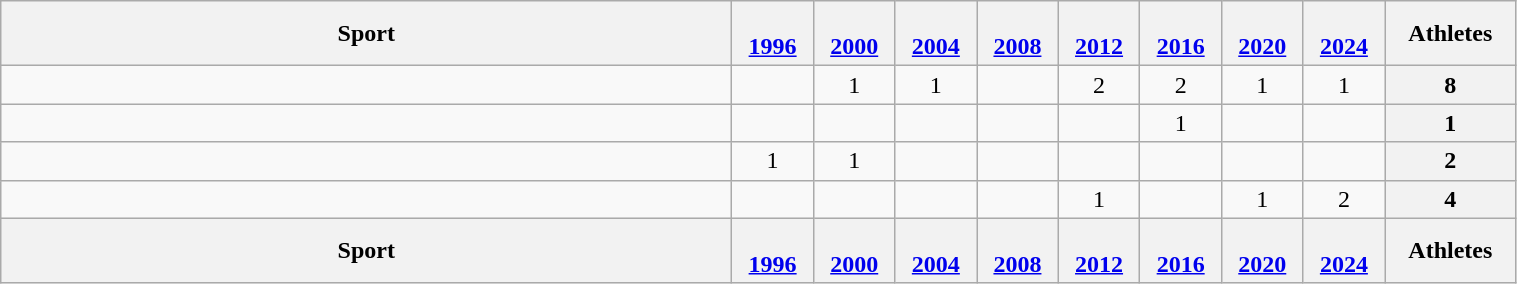<table class="wikitable" width=80%>
<tr>
<th style="width:30em">Sport</th>
<th><br><a href='#'>1996</a></th>
<th><br><a href='#'>2000</a></th>
<th><br><a href='#'>2004</a></th>
<th><br><a href='#'>2008</a></th>
<th><br><a href='#'>2012</a></th>
<th><br><a href='#'>2016</a></th>
<th><br><a href='#'>2020</a></th>
<th><br><a href='#'>2024</a></th>
<th>Athletes</th>
</tr>
<tr>
<td></td>
<td align=center></td>
<td align=center>1</td>
<td align=center>1</td>
<td align=center></td>
<td align=center>2</td>
<td align=center>2</td>
<td align=center>1</td>
<td align=center>1</td>
<th align="center">8</th>
</tr>
<tr>
<td></td>
<td align=center></td>
<td align=center></td>
<td align=center></td>
<td align=center></td>
<td align=center></td>
<td align=center>1</td>
<td align=center></td>
<td></td>
<th align="center">1</th>
</tr>
<tr>
<td></td>
<td align=center>1</td>
<td align=center>1</td>
<td align=center></td>
<td align=center></td>
<td align=center></td>
<td align=center></td>
<td align=center></td>
<td></td>
<th align="center">2</th>
</tr>
<tr>
<td></td>
<td align=center></td>
<td align=center></td>
<td align=center></td>
<td align=center></td>
<td align=center>1</td>
<td align=center></td>
<td align=center>1</td>
<td align=center>2</td>
<th align="center">4</th>
</tr>
<tr>
<th style="width:30em">Sport</th>
<th><br><a href='#'>1996</a></th>
<th><br><a href='#'>2000</a></th>
<th><br><a href='#'>2004</a></th>
<th><br><a href='#'>2008</a></th>
<th><br><a href='#'>2012</a></th>
<th><br><a href='#'>2016</a></th>
<th><br><a href='#'>2020</a></th>
<th><br><a href='#'>2024</a></th>
<th>Athletes</th>
</tr>
</table>
